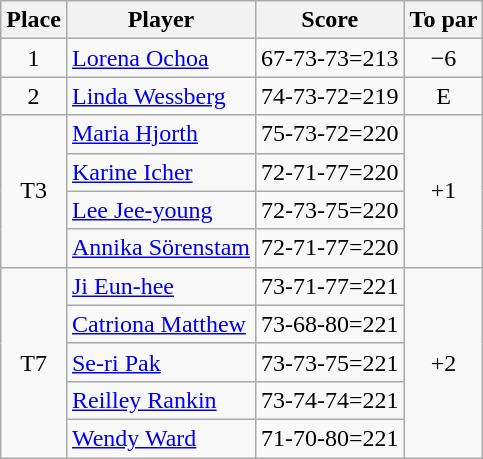<table class="wikitable">
<tr>
<th>Place</th>
<th>Player</th>
<th>Score</th>
<th>To par</th>
</tr>
<tr>
<td align=center>1</td>
<td> <a href='#'>Lorena Ochoa</a></td>
<td align=center>67-73-73=213</td>
<td align=center>−6</td>
</tr>
<tr>
<td align=center>2</td>
<td> <a href='#'>Linda Wessberg</a></td>
<td align=center>74-73-72=219</td>
<td align=center>E</td>
</tr>
<tr>
<td rowspan=4 align=center>T3</td>
<td> <a href='#'>Maria Hjorth</a></td>
<td align=center>75-73-72=220</td>
<td rowspan=4 align=center>+1</td>
</tr>
<tr>
<td> <a href='#'>Karine Icher</a></td>
<td align=center>72-71-77=220</td>
</tr>
<tr>
<td> <a href='#'>Lee Jee-young</a></td>
<td align=center>72-73-75=220</td>
</tr>
<tr>
<td> <a href='#'>Annika Sörenstam</a></td>
<td align=center>72-71-77=220</td>
</tr>
<tr>
<td rowspan=5 align=center>T7</td>
<td> <a href='#'>Ji Eun-hee</a></td>
<td align=center>73-71-77=221</td>
<td rowspan=5 align=center>+2</td>
</tr>
<tr>
<td> <a href='#'>Catriona Matthew</a></td>
<td align=center>73-68-80=221</td>
</tr>
<tr>
<td> <a href='#'>Se-ri Pak</a></td>
<td align=center>73-73-75=221</td>
</tr>
<tr>
<td> <a href='#'>Reilley Rankin</a></td>
<td align=center>73-74-74=221</td>
</tr>
<tr>
<td> <a href='#'>Wendy Ward</a></td>
<td align=center>71-70-80=221</td>
</tr>
</table>
